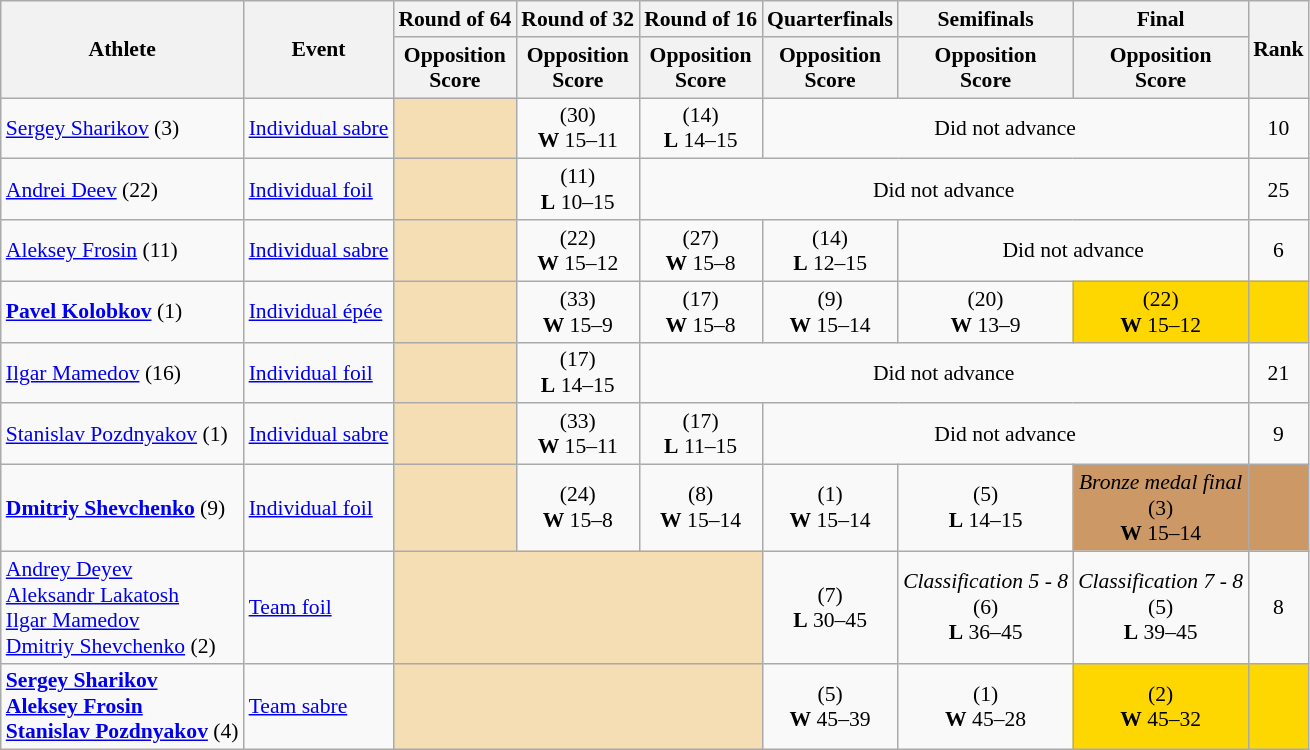<table class="wikitable" style="font-size:90%">
<tr>
<th rowspan="2">Athlete</th>
<th rowspan="2">Event</th>
<th>Round of 64</th>
<th>Round of 32</th>
<th>Round of 16</th>
<th>Quarterfinals</th>
<th>Semifinals</th>
<th>Final</th>
<th rowspan="2">Rank</th>
</tr>
<tr>
<th>Opposition<br>Score</th>
<th>Opposition<br>Score</th>
<th>Opposition<br>Score</th>
<th>Opposition<br>Score</th>
<th>Opposition<br>Score</th>
<th>Opposition<br>Score</th>
</tr>
<tr>
<td><a href='#'>Sergey Sharikov</a> (3)</td>
<td><a href='#'>Individual sabre</a></td>
<td bgcolor ="wheat"></td>
<td align=center> (30)<br><strong>W</strong> 15–11</td>
<td align=center> (14)<br><strong>L</strong> 14–15</td>
<td colspan="3" align=center>Did not advance</td>
<td align=center>10</td>
</tr>
<tr>
<td><a href='#'>Andrei Deev</a> (22)</td>
<td><a href='#'>Individual foil</a></td>
<td bgcolor ="wheat"></td>
<td align=center> (11)<br><strong>L</strong> 10–15</td>
<td colspan="4" align=center>Did not advance</td>
<td align=center>25</td>
</tr>
<tr>
<td><a href='#'>Aleksey Frosin</a> (11)</td>
<td><a href='#'>Individual sabre</a></td>
<td bgcolor ="wheat"></td>
<td align=center> (22)<br><strong>W</strong> 15–12</td>
<td align=center> (27)<br><strong>W</strong> 15–8</td>
<td align=center> (14)<br><strong>L</strong> 12–15</td>
<td colspan="2" align=center>Did not advance</td>
<td align=center>6</td>
</tr>
<tr>
<td><strong><a href='#'>Pavel Kolobkov</a></strong> (1)</td>
<td><a href='#'>Individual épée</a></td>
<td bgcolor ="wheat"></td>
<td align=center> (33)<br><strong>W</strong> 15–9</td>
<td align=center> (17)<br><strong>W</strong> 15–8</td>
<td align=center> (9)<br><strong>W</strong> 15–14</td>
<td align=center> (20)<br><strong>W</strong> 13–9</td>
<td align="center" bgcolor=gold> (22)<br><strong>W</strong> 15–12</td>
<td align="center" bgcolor=gold></td>
</tr>
<tr>
<td><a href='#'>Ilgar Mamedov</a> (16)</td>
<td><a href='#'>Individual foil</a></td>
<td bgcolor ="wheat"></td>
<td align=center> (17)<br><strong>L</strong> 14–15</td>
<td colspan="4" align=center>Did not advance</td>
<td align=center>21</td>
</tr>
<tr>
<td><a href='#'>Stanislav Pozdnyakov</a> (1)</td>
<td><a href='#'>Individual sabre</a></td>
<td bgcolor ="wheat"></td>
<td align=center> (33)<br><strong>W</strong> 15–11</td>
<td align=center> (17)<br><strong>L</strong> 11–15</td>
<td colspan="3" align=center>Did not advance</td>
<td align=center>9</td>
</tr>
<tr>
<td><strong><a href='#'>Dmitriy Shevchenko</a></strong> (9)</td>
<td><a href='#'>Individual foil</a></td>
<td bgcolor ="wheat"></td>
<td align=center> (24)<br><strong>W</strong> 15–8</td>
<td align=center> (8)<br><strong>W</strong> 15–14</td>
<td align=center> (1)<br><strong>W</strong> 15–14</td>
<td align=center> (5)<br><strong>L</strong> 14–15</td>
<td align=center bgcolor=cc9966><em>Bronze medal final</em><br> (3)<br><strong>W</strong> 15–14</td>
<td align="center" bgcolor=cc9966></td>
</tr>
<tr>
<td><a href='#'>Andrey Deyev</a><br><a href='#'>Aleksandr Lakatosh</a><br><a href='#'>Ilgar Mamedov</a><br><a href='#'>Dmitriy Shevchenko</a> (2)</td>
<td><a href='#'>Team foil</a></td>
<td colspan="3" bgcolor ="wheat"></td>
<td align=center> (7)<br><strong>L</strong> 30–45</td>
<td align=center><em>Classification 5 - 8</em><br> (6)<br><strong>L</strong> 36–45</td>
<td align=center><em>Classification 7 - 8</em><br> (5)<br><strong>L</strong> 39–45</td>
<td align=center>8</td>
</tr>
<tr>
<td><strong><a href='#'>Sergey Sharikov</a><br><a href='#'>Aleksey Frosin</a><br><a href='#'>Stanislav Pozdnyakov</a></strong> (4)</td>
<td><a href='#'>Team sabre</a></td>
<td colspan="3" bgcolor ="wheat"></td>
<td align=center> (5)<br><strong>W</strong> 45–39</td>
<td align=center> (1)<br><strong>W</strong> 45–28</td>
<td align=center bgcolor=gold> (2)<br><strong>W</strong> 45–32</td>
<td align="center" bgcolor=gold></td>
</tr>
</table>
